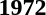<table>
<tr>
<td><strong>1972</strong><br></td>
</tr>
</table>
